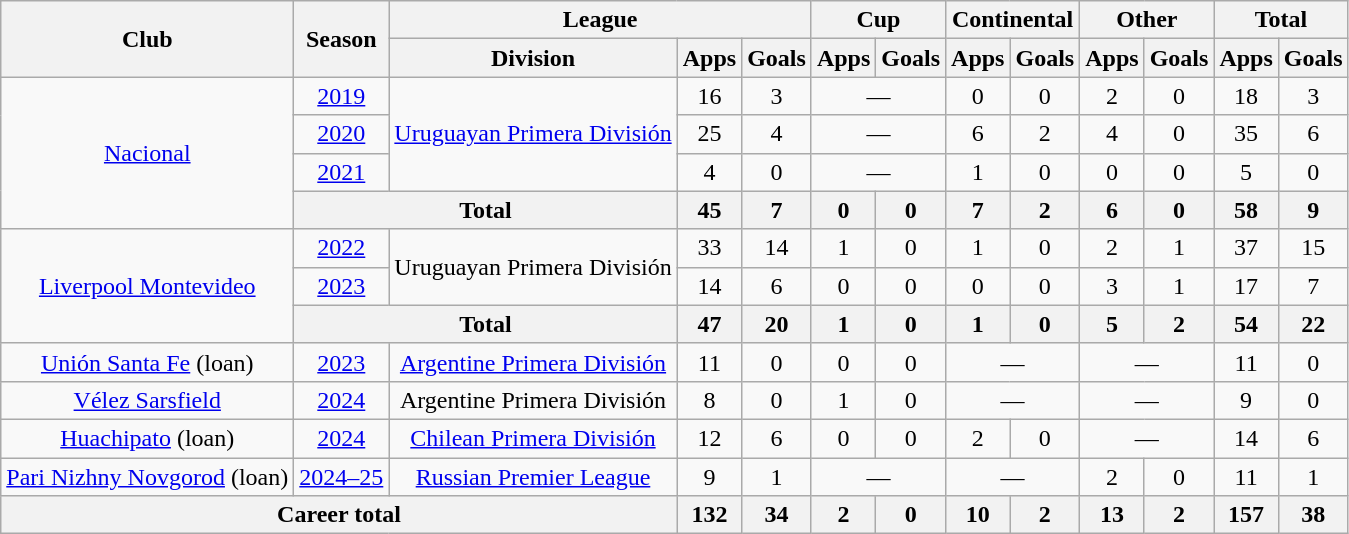<table class="wikitable" Style="text-align: center">
<tr>
<th rowspan="2">Club</th>
<th rowspan="2">Season</th>
<th colspan="3">League</th>
<th colspan="2">Cup</th>
<th colspan="2">Continental</th>
<th colspan="2">Other</th>
<th colspan="2">Total</th>
</tr>
<tr>
<th>Division</th>
<th>Apps</th>
<th>Goals</th>
<th>Apps</th>
<th>Goals</th>
<th>Apps</th>
<th>Goals</th>
<th>Apps</th>
<th>Goals</th>
<th>Apps</th>
<th>Goals</th>
</tr>
<tr>
<td rowspan="4"><a href='#'>Nacional</a></td>
<td><a href='#'>2019</a></td>
<td rowspan="3"><a href='#'>Uruguayan Primera División</a></td>
<td>16</td>
<td>3</td>
<td colspan="2">—</td>
<td>0</td>
<td>0</td>
<td>2</td>
<td>0</td>
<td>18</td>
<td>3</td>
</tr>
<tr>
<td><a href='#'>2020</a></td>
<td>25</td>
<td>4</td>
<td colspan="2">—</td>
<td>6</td>
<td>2</td>
<td>4</td>
<td>0</td>
<td>35</td>
<td>6</td>
</tr>
<tr>
<td><a href='#'>2021</a></td>
<td>4</td>
<td>0</td>
<td colspan="2">—</td>
<td>1</td>
<td>0</td>
<td>0</td>
<td>0</td>
<td>5</td>
<td>0</td>
</tr>
<tr>
<th colspan="2">Total</th>
<th>45</th>
<th>7</th>
<th>0</th>
<th>0</th>
<th>7</th>
<th>2</th>
<th>6</th>
<th>0</th>
<th>58</th>
<th>9</th>
</tr>
<tr>
<td rowspan="3"><a href='#'>Liverpool Montevideo</a></td>
<td><a href='#'>2022</a></td>
<td rowspan="2">Uruguayan Primera División</td>
<td>33</td>
<td>14</td>
<td>1</td>
<td>0</td>
<td>1</td>
<td>0</td>
<td>2</td>
<td>1</td>
<td>37</td>
<td>15</td>
</tr>
<tr>
<td><a href='#'>2023</a></td>
<td>14</td>
<td>6</td>
<td>0</td>
<td>0</td>
<td>0</td>
<td>0</td>
<td>3</td>
<td>1</td>
<td>17</td>
<td>7</td>
</tr>
<tr>
<th colspan="2">Total</th>
<th>47</th>
<th>20</th>
<th>1</th>
<th>0</th>
<th>1</th>
<th>0</th>
<th>5</th>
<th>2</th>
<th>54</th>
<th>22</th>
</tr>
<tr>
<td><a href='#'>Unión Santa Fe</a> (loan)</td>
<td><a href='#'>2023</a></td>
<td><a href='#'>Argentine Primera División</a></td>
<td>11</td>
<td>0</td>
<td>0</td>
<td>0</td>
<td colspan="2">—</td>
<td colspan="2">—</td>
<td>11</td>
<td>0</td>
</tr>
<tr>
<td><a href='#'>Vélez Sarsfield</a></td>
<td><a href='#'>2024</a></td>
<td>Argentine Primera División</td>
<td>8</td>
<td>0</td>
<td>1</td>
<td>0</td>
<td colspan="2">—</td>
<td colspan="2">—</td>
<td>9</td>
<td>0</td>
</tr>
<tr>
<td><a href='#'>Huachipato</a> (loan)</td>
<td><a href='#'>2024</a></td>
<td><a href='#'>Chilean Primera División</a></td>
<td>12</td>
<td>6</td>
<td>0</td>
<td>0</td>
<td>2</td>
<td>0</td>
<td colspan="2">—</td>
<td>14</td>
<td>6</td>
</tr>
<tr>
<td><a href='#'>Pari Nizhny Novgorod</a> (loan)</td>
<td><a href='#'>2024–25</a></td>
<td><a href='#'>Russian Premier League</a></td>
<td>9</td>
<td>1</td>
<td colspan="2">—</td>
<td colspan="2">—</td>
<td>2</td>
<td>0</td>
<td>11</td>
<td>1</td>
</tr>
<tr>
<th colspan="3">Career total</th>
<th>132</th>
<th>34</th>
<th>2</th>
<th>0</th>
<th>10</th>
<th>2</th>
<th>13</th>
<th>2</th>
<th>157</th>
<th>38</th>
</tr>
</table>
